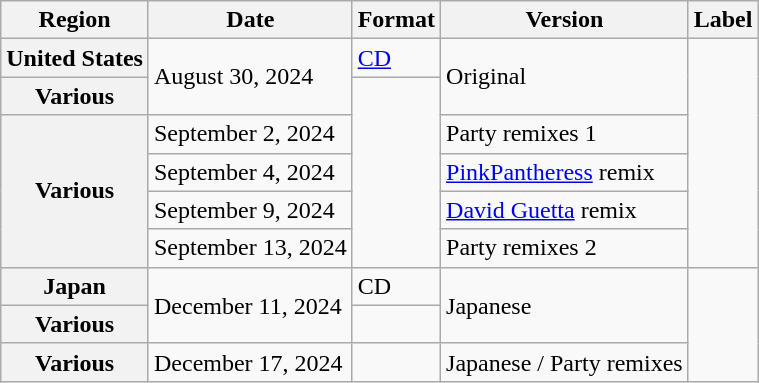<table class="wikitable plainrowheaders">
<tr>
<th scope="col">Region</th>
<th scope="col">Date</th>
<th scope="col">Format</th>
<th scope="col">Version</th>
<th scope="col">Label</th>
</tr>
<tr>
<th scope="row">United States</th>
<td rowspan="2">August 30, 2024</td>
<td><a href='#'>CD</a></td>
<td rowspan="2">Original</td>
<td rowspan="6"></td>
</tr>
<tr>
<th scope="row">Various</th>
<td rowspan="5"></td>
</tr>
<tr>
<th scope="row" rowspan="4">Various</th>
<td>September 2, 2024</td>
<td>Party remixes 1</td>
</tr>
<tr>
<td>September 4, 2024</td>
<td><a href='#'>PinkPantheress</a> remix</td>
</tr>
<tr>
<td>September 9, 2024</td>
<td><a href='#'>David Guetta</a> remix</td>
</tr>
<tr>
<td>September 13, 2024</td>
<td>Party remixes 2</td>
</tr>
<tr>
<th scope="row">Japan</th>
<td rowspan="2">December 11, 2024</td>
<td>CD</td>
<td rowspan="2">Japanese</td>
<td rowspan="3"></td>
</tr>
<tr>
<th scope="row">Various</th>
<td></td>
</tr>
<tr>
<th scope="row">Various</th>
<td>December 17, 2024</td>
<td></td>
<td>Japanese / Party remixes</td>
</tr>
</table>
